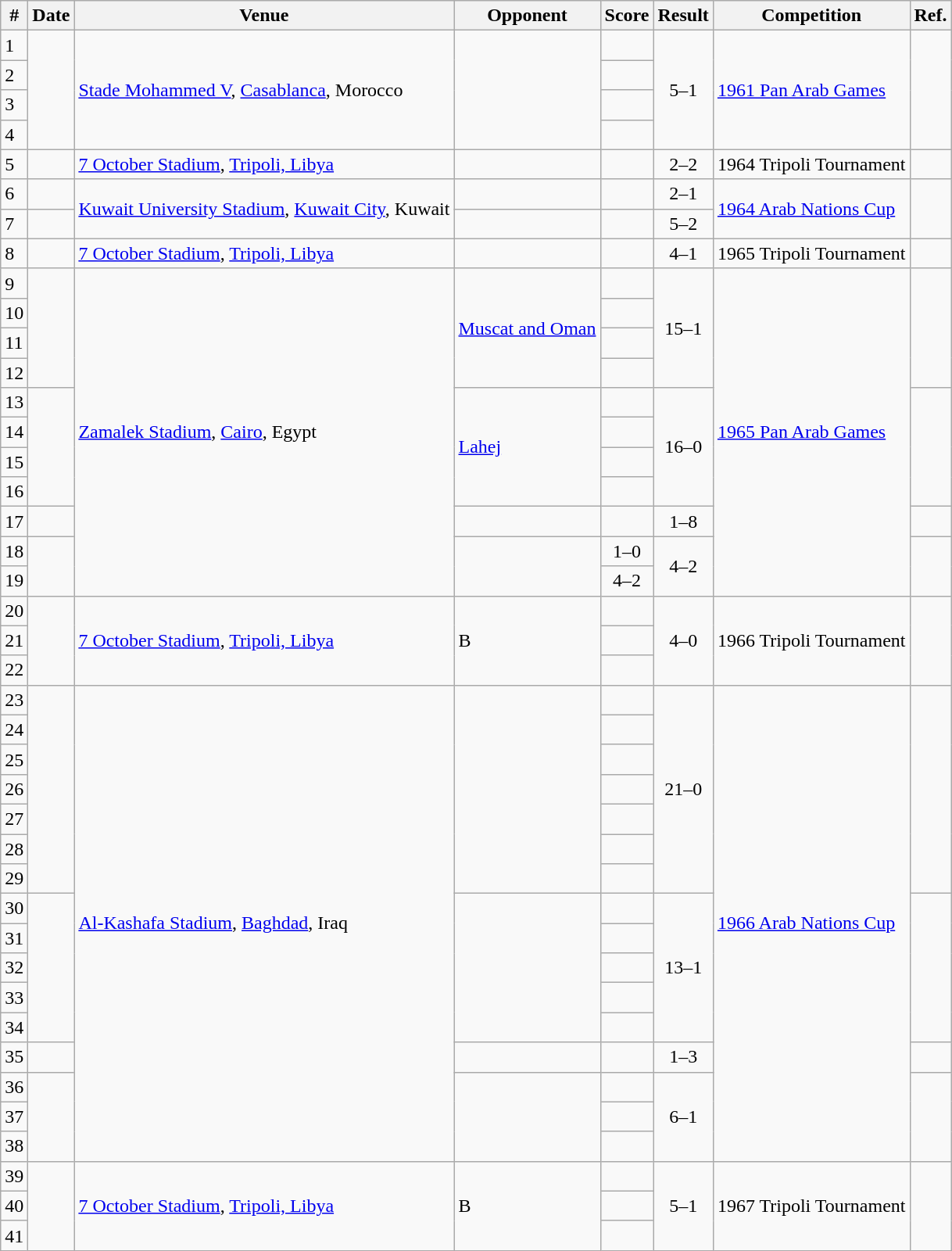<table class="wikitable sortable">
<tr>
<th>#</th>
<th>Date</th>
<th>Venue</th>
<th>Opponent</th>
<th>Score</th>
<th>Result</th>
<th>Competition</th>
<th>Ref.</th>
</tr>
<tr>
<td>1</td>
<td rowspan=4></td>
<td rowspan=4><a href='#'>Stade Mohammed V</a>, <a href='#'>Casablanca</a>, Morocco</td>
<td rowspan=4></td>
<td></td>
<td rowspan=4 style="text-align:center;">5–1</td>
<td rowspan=4><a href='#'>1961 Pan Arab Games</a></td>
<td rowspan=4></td>
</tr>
<tr>
<td>2</td>
<td></td>
</tr>
<tr>
<td>3</td>
<td></td>
</tr>
<tr>
<td>4</td>
<td></td>
</tr>
<tr>
<td>5</td>
<td></td>
<td><a href='#'>7 October Stadium</a>, <a href='#'>Tripoli, Libya</a></td>
<td></td>
<td></td>
<td style="text-align:center;">2–2</td>
<td>1964 Tripoli Tournament</td>
<td></td>
</tr>
<tr>
<td>6</td>
<td></td>
<td rowspan=2><a href='#'>Kuwait University Stadium</a>, <a href='#'>Kuwait City</a>, Kuwait</td>
<td></td>
<td></td>
<td style="text-align:center;">2–1</td>
<td rowspan=2><a href='#'>1964 Arab Nations Cup</a></td>
<td rowspan=2></td>
</tr>
<tr>
<td>7</td>
<td></td>
<td></td>
<td></td>
<td style="text-align:center;">5–2</td>
</tr>
<tr>
<td>8</td>
<td></td>
<td><a href='#'>7 October Stadium</a>, <a href='#'>Tripoli, Libya</a></td>
<td></td>
<td></td>
<td style="text-align:center;">4–1</td>
<td>1965 Tripoli Tournament</td>
<td></td>
</tr>
<tr>
<td>9</td>
<td rowspan=4></td>
<td rowspan=11><a href='#'>Zamalek Stadium</a>, <a href='#'>Cairo</a>, Egypt</td>
<td rowspan=4> <a href='#'>Muscat and Oman</a></td>
<td></td>
<td rowspan=4 style="text-align:center;">15–1</td>
<td rowspan=11><a href='#'>1965 Pan Arab Games</a></td>
<td rowspan=4></td>
</tr>
<tr>
<td>10</td>
<td></td>
</tr>
<tr>
<td>11</td>
<td></td>
</tr>
<tr>
<td>12</td>
<td></td>
</tr>
<tr>
<td>13</td>
<td rowspan=4></td>
<td rowspan=4> <a href='#'>Lahej</a></td>
<td></td>
<td rowspan=4 style="text-align:center;">16–0</td>
<td rowspan=4></td>
</tr>
<tr>
<td>14</td>
<td></td>
</tr>
<tr>
<td>15</td>
<td></td>
</tr>
<tr>
<td>16</td>
<td></td>
</tr>
<tr>
<td>17</td>
<td></td>
<td></td>
<td></td>
<td style="text-align:center;">1–8</td>
<td></td>
</tr>
<tr>
<td>18</td>
<td rowspan=2></td>
<td rowspan=2></td>
<td style="text-align:center;">1–0</td>
<td rowspan=2 style="text-align:center;">4–2</td>
<td rowspan=2></td>
</tr>
<tr>
<td>19</td>
<td style="text-align:center;">4–2</td>
</tr>
<tr>
<td>20</td>
<td rowspan=3></td>
<td rowspan=3><a href='#'>7 October Stadium</a>, <a href='#'>Tripoli, Libya</a></td>
<td rowspan=3> B</td>
<td></td>
<td rowspan=3 style="text-align:center;">4–0</td>
<td rowspan=3>1966 Tripoli Tournament</td>
<td rowspan=3></td>
</tr>
<tr>
<td>21</td>
<td></td>
</tr>
<tr>
<td>22</td>
<td></td>
</tr>
<tr>
<td>23</td>
<td rowspan=7></td>
<td rowspan=16><a href='#'>Al-Kashafa Stadium</a>, <a href='#'>Baghdad</a>, Iraq</td>
<td rowspan=7></td>
<td></td>
<td rowspan=7 style="text-align:center;">21–0</td>
<td rowspan=16><a href='#'>1966 Arab Nations Cup</a></td>
<td rowspan=7></td>
</tr>
<tr>
<td>24</td>
<td></td>
</tr>
<tr>
<td>25</td>
<td></td>
</tr>
<tr>
<td>26</td>
<td></td>
</tr>
<tr>
<td>27</td>
<td></td>
</tr>
<tr>
<td>28</td>
<td></td>
</tr>
<tr>
<td>29</td>
<td></td>
</tr>
<tr>
<td>30</td>
<td rowspan=5></td>
<td rowspan=5></td>
<td></td>
<td rowspan=5 style="text-align:center;">13–1</td>
<td rowspan=5></td>
</tr>
<tr>
<td>31</td>
<td></td>
</tr>
<tr>
<td>32</td>
<td></td>
</tr>
<tr>
<td>33</td>
<td></td>
</tr>
<tr>
<td>34</td>
<td></td>
</tr>
<tr>
<td>35</td>
<td></td>
<td></td>
<td></td>
<td style="text-align:center;">1–3</td>
<td></td>
</tr>
<tr>
<td>36</td>
<td rowspan=3></td>
<td rowspan=3></td>
<td></td>
<td rowspan=3 style="text-align:center;">6–1</td>
<td rowspan=3></td>
</tr>
<tr>
<td>37</td>
<td></td>
</tr>
<tr>
<td>38</td>
<td></td>
</tr>
<tr>
<td>39</td>
<td rowspan=3></td>
<td rowspan=3><a href='#'>7 October Stadium</a>, <a href='#'>Tripoli, Libya</a></td>
<td rowspan=3> B</td>
<td></td>
<td rowspan=3 style="text-align:center;">5–1</td>
<td rowspan=3>1967 Tripoli Tournament</td>
<td rowspan=3></td>
</tr>
<tr>
<td>40</td>
<td></td>
</tr>
<tr>
<td>41</td>
<td></td>
</tr>
</table>
